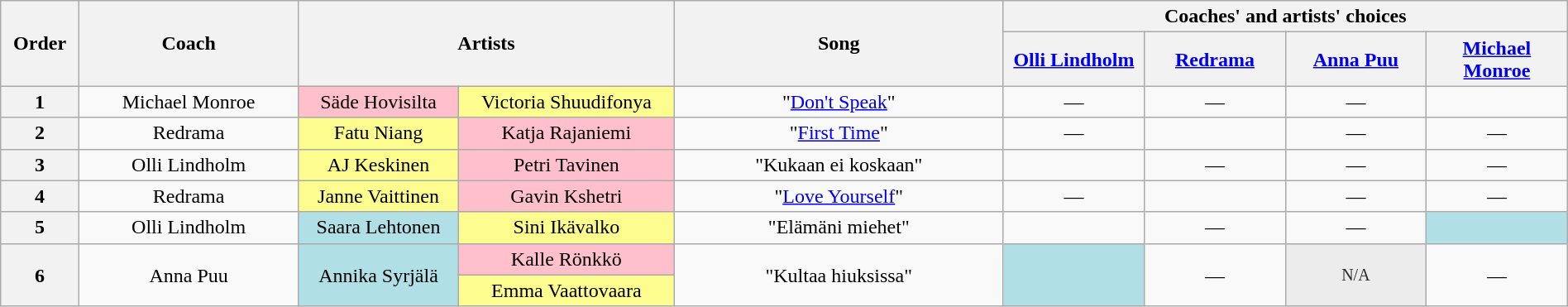<table class="wikitable" style="text-align:center; width:100%;">
<tr>
<th scope="col" style="width:05%;" rowspan=2>Order</th>
<th scope="col" style="width:14%;" rowspan=2>Coach</th>
<th scope="col" style="width:24%;" colspan=2 rowspan=2>Artists</th>
<th scope="col" style="width:21%;" rowspan=2>Song</th>
<th scope="col" style="width:36%;" colspan=4>Coaches' and artists' choices</th>
</tr>
<tr>
<th style="width:09%;"><a href='#'>Olli Lindholm</a></th>
<th style="width:09%;"><a href='#'>Redrama</a></th>
<th style="width:09%;"><a href='#'>Anna Puu</a></th>
<th style="width:09%;"><a href='#'>Michael Monroe</a></th>
</tr>
<tr>
<th scope="col">1</th>
<td>Michael Monroe</td>
<td style="background:pink; text-align:center;">Säde Hovisilta</td>
<td style="background:#fdfc8f; text-align:center;">Victoria Shuudifonya</td>
<td>"<a href='#'>Don't Speak</a>"</td>
<td>—</td>
<td>—</td>
<td>—</td>
<td></td>
</tr>
<tr>
<th scope="col">2</th>
<td>Redrama</td>
<td style="background:#fdfc8f; text-align:center;">Fatu Niang</td>
<td style="background:pink; text-align:center;">Katja Rajaniemi</td>
<td>"<a href='#'>First Time</a>"</td>
<td>—</td>
<td></td>
<td>—</td>
<td>—</td>
</tr>
<tr>
<th scope="col">3</th>
<td>Olli Lindholm</td>
<td style="background:#fdfc8f; text-align:center;">AJ Keskinen</td>
<td style="background:pink; text-align:center;">Petri Tavinen</td>
<td>"Kukaan ei koskaan"</td>
<td></td>
<td>—</td>
<td>—</td>
<td>—</td>
</tr>
<tr>
<th scope="col">4</th>
<td>Redrama</td>
<td style="background:#fdfc8f; text-align:center;">Janne Vaittinen</td>
<td style="background:pink; text-align:center;">Gavin Kshetri</td>
<td>"<a href='#'>Love Yourself</a>"</td>
<td>—</td>
<td></td>
<td>—</td>
<td>—</td>
</tr>
<tr>
<th scope="col">5</th>
<td>Olli Lindholm</td>
<td style="background:#B0E0E6; text-align:center;">Saara Lehtonen</td>
<td style="background:#fdfc8f; text-align:center;">Sini Ikävalko</td>
<td>"Elämäni miehet"</td>
<td></td>
<td>—</td>
<td>—</td>
<td style="background:#b0e0e6;"><strong></strong></td>
</tr>
<tr>
<th scope="col" rowspan="2">6</th>
<td rowspan="2">Anna Puu</td>
<td rowspan="2" style="background:#B0E0E6; text-align:center;">Annika Syrjälä</td>
<td style="background:pink; text-align:center;">Kalle Rönkkö</td>
<td rowspan="2">"Kultaa hiuksissa"</td>
<td rowspan="2" style="background:#b0e0e6;"><strong></strong></td>
<td rowspan="2">—</td>
<td rowspan="2" style="background: #ececec; color: #2C2C2C; vertical-align: middle; font-size: smaller; text-align: center; ">N/A</td>
<td rowspan="2">—</td>
</tr>
<tr>
<td style="background:#fdfc8f; text-align:center;">Emma Vaattovaara</td>
</tr>
</table>
